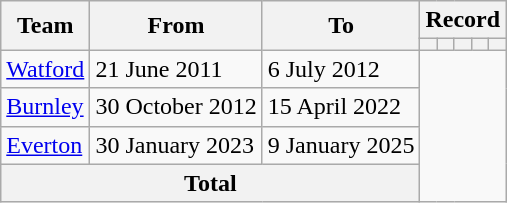<table class="wikitable" style="text-align: center;">
<tr>
<th rowspan="2">Team</th>
<th rowspan="2">From</th>
<th rowspan="2">To</th>
<th colspan="5">Record</th>
</tr>
<tr>
<th></th>
<th></th>
<th></th>
<th></th>
<th></th>
</tr>
<tr>
<td align="left"><a href='#'>Watford</a></td>
<td align="left">21 June 2011</td>
<td align="left">6 July 2012<br></td>
</tr>
<tr>
<td align="left"><a href='#'>Burnley</a></td>
<td align="left">30 October 2012</td>
<td align="left">15 April 2022<br></td>
</tr>
<tr>
<td align="left"><a href='#'>Everton</a></td>
<td align="left">30 January 2023</td>
<td align="left">9 January 2025<br></td>
</tr>
<tr>
<th colspan="3">Total<br></th>
</tr>
</table>
